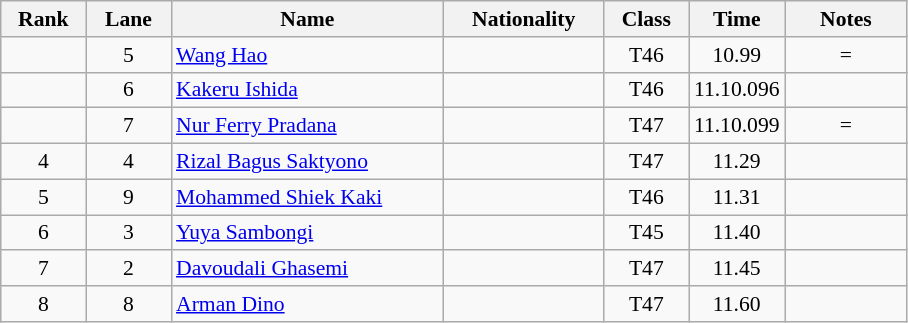<table class="wikitable sortable" style="font-size:90%; text-align:center">
<tr>
<th width="50">Rank</th>
<th width="50">Lane</th>
<th width="175">Name</th>
<th width="100">Nationality</th>
<th width="50">Class</th>
<th width="50">Time</th>
<th width="75">Notes</th>
</tr>
<tr>
<td></td>
<td>5</td>
<td align="left"><a href='#'>Wang Hao</a></td>
<td align="left"></td>
<td>T46</td>
<td>10.99</td>
<td>=</td>
</tr>
<tr>
<td></td>
<td>6</td>
<td align="left"><a href='#'>Kakeru Ishida</a></td>
<td align="left"></td>
<td>T46</td>
<td>11.10.096</td>
<td></td>
</tr>
<tr>
<td></td>
<td>7</td>
<td align="left"><a href='#'>Nur Ferry Pradana</a></td>
<td align="left"></td>
<td>T47</td>
<td>11.10.099</td>
<td>=</td>
</tr>
<tr>
<td>4</td>
<td>4</td>
<td align="left"><a href='#'>Rizal Bagus Saktyono</a></td>
<td align="left"></td>
<td>T47</td>
<td>11.29</td>
<td></td>
</tr>
<tr>
<td>5</td>
<td>9</td>
<td align="left"><a href='#'>Mohammed Shiek Kaki</a></td>
<td align="left"></td>
<td>T46</td>
<td>11.31</td>
<td></td>
</tr>
<tr>
<td>6</td>
<td>3</td>
<td align="left"><a href='#'>Yuya Sambongi</a></td>
<td align="left"></td>
<td>T45</td>
<td>11.40</td>
<td></td>
</tr>
<tr>
<td>7</td>
<td>2</td>
<td align="left"><a href='#'>Davoudali Ghasemi</a></td>
<td align="left"></td>
<td>T47</td>
<td>11.45</td>
<td></td>
</tr>
<tr>
<td>8</td>
<td>8</td>
<td align="left"><a href='#'>Arman Dino</a></td>
<td align="left"></td>
<td>T47</td>
<td>11.60</td>
<td></td>
</tr>
</table>
